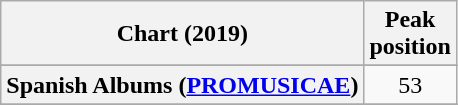<table class="wikitable sortable plainrowheaders" style="text-align:center">
<tr>
<th scope="col">Chart (2019)</th>
<th scope="col">Peak<br>position</th>
</tr>
<tr>
</tr>
<tr>
</tr>
<tr>
</tr>
<tr>
</tr>
<tr>
<th scope="row">Spanish Albums (<a href='#'>PROMUSICAE</a>)</th>
<td>53</td>
</tr>
<tr>
</tr>
<tr>
</tr>
<tr>
</tr>
<tr>
</tr>
<tr>
</tr>
</table>
